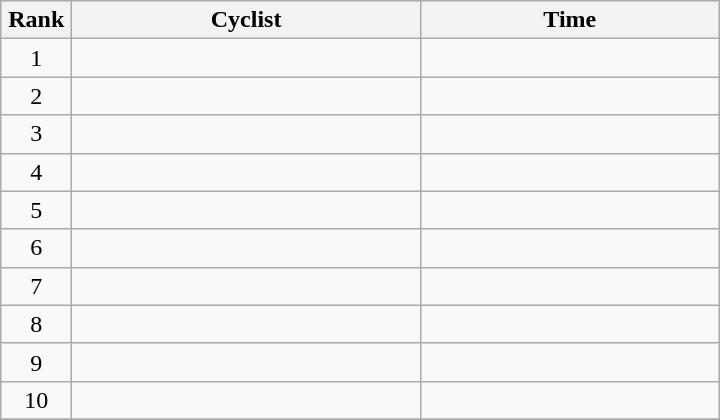<table class="wikitable" style="width:30em;margin-bottom:0;">
<tr>
<th>Rank</th>
<th>Cyclist</th>
<th>Time</th>
</tr>
<tr>
<td style="width:40px; text-align:center;">1</td>
<td style="width:225px;"></td>
<td align="right"></td>
</tr>
<tr>
<td style="text-align:center;">2</td>
<td></td>
<td align="right"></td>
</tr>
<tr>
<td style="text-align:center;">3</td>
<td></td>
<td align="right"></td>
</tr>
<tr>
<td style="text-align:center;">4</td>
<td></td>
<td align="right"></td>
</tr>
<tr>
<td style="text-align:center;">5</td>
<td></td>
<td align="right"></td>
</tr>
<tr>
<td style="text-align:center;">6</td>
<td></td>
<td align="right"></td>
</tr>
<tr>
<td style="text-align:center;">7</td>
<td></td>
<td align="right"></td>
</tr>
<tr>
<td style="text-align:center;">8</td>
<td></td>
<td align="right"></td>
</tr>
<tr>
<td style="text-align:center;">9</td>
<td></td>
<td align="right"></td>
</tr>
<tr>
<td style="text-align:center;">10</td>
<td></td>
<td align="right"></td>
</tr>
<tr>
</tr>
</table>
